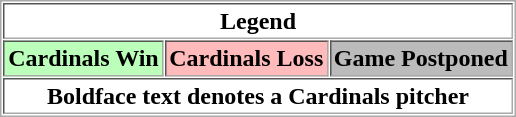<table align="center" border="1" cellpadding="2" cellspacing="1" style="border:1px solid #aaa">
<tr>
<th colspan="3">Legend</th>
</tr>
<tr>
<th style="background:#bfb;">Cardinals Win</th>
<th style="background:#fbb;">Cardinals Loss</th>
<th style="background:#bbb;">Game Postponed<br></th>
</tr>
<tr>
<th colspan="3">Boldface text denotes a Cardinals pitcher</th>
</tr>
</table>
